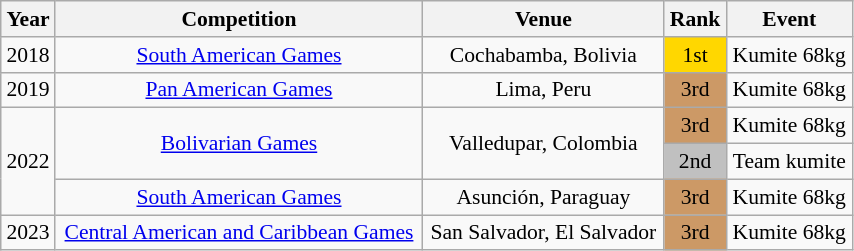<table class="wikitable sortable" width=45% style="font-size:90%; text-align:center;">
<tr>
<th>Year</th>
<th>Competition</th>
<th>Venue</th>
<th>Rank</th>
<th>Event</th>
</tr>
<tr>
<td>2018</td>
<td><a href='#'>South American Games</a></td>
<td>Cochabamba, Bolivia</td>
<td bgcolor="gold">1st</td>
<td>Kumite 68kg</td>
</tr>
<tr>
<td>2019</td>
<td><a href='#'>Pan American Games</a></td>
<td>Lima, Peru</td>
<td bgcolor="cc9966">3rd</td>
<td>Kumite 68kg</td>
</tr>
<tr>
<td rowspan=3>2022</td>
<td rowspan=2><a href='#'>Bolivarian Games</a></td>
<td rowspan=2>Valledupar, Colombia</td>
<td bgcolor="cc9966">3rd</td>
<td>Kumite 68kg</td>
</tr>
<tr>
<td bgcolor="silver">2nd</td>
<td>Team kumite</td>
</tr>
<tr>
<td><a href='#'>South American Games</a></td>
<td>Asunción, Paraguay</td>
<td bgcolor="cc9966">3rd</td>
<td>Kumite 68kg</td>
</tr>
<tr>
<td>2023</td>
<td><a href='#'>Central American and Caribbean Games</a></td>
<td>San Salvador, El Salvador</td>
<td bgcolor="cc9966">3rd</td>
<td>Kumite 68kg</td>
</tr>
</table>
